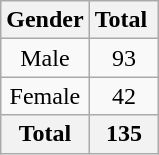<table class="sortable wikitable" style="text-align:center">
<tr>
<th>Gender</th>
<th>Total </th>
</tr>
<tr>
<td>Male</td>
<td>93</td>
</tr>
<tr>
<td>Female</td>
<td>42</td>
</tr>
<tr class="sortbottom">
<th>Total</th>
<th>135</th>
</tr>
</table>
